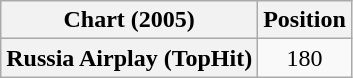<table class="wikitable plainrowheaders" style="text-align:center">
<tr>
<th scope="col">Chart (2005)</th>
<th scope="col">Position</th>
</tr>
<tr>
<th scope="row">Russia Airplay (TopHit)</th>
<td>180</td>
</tr>
</table>
